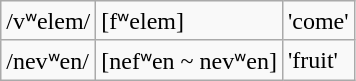<table class="wikitable">
<tr>
<td>/vʷelem/</td>
<td>[fʷelem]</td>
<td>'come'</td>
</tr>
<tr>
<td>/nevʷen/</td>
<td>[nefʷen ~ nevʷen]</td>
<td>'fruit'</td>
</tr>
</table>
